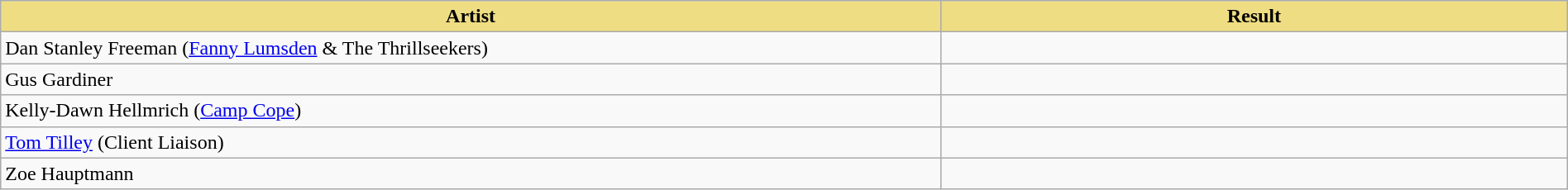<table class="wikitable" width=100%>
<tr>
<th style="width:15%;background:#EEDD82;">Artist</th>
<th style="width:10%;background:#EEDD82;">Result</th>
</tr>
<tr>
<td>Dan Stanley Freeman (<a href='#'>Fanny Lumsden</a> & The Thrillseekers)</td>
<td></td>
</tr>
<tr>
<td>Gus Gardiner</td>
<td></td>
</tr>
<tr>
<td>Kelly-Dawn Hellmrich (<a href='#'>Camp Cope</a>)</td>
<td></td>
</tr>
<tr>
<td><a href='#'>Tom Tilley</a> (Client Liaison)</td>
<td></td>
</tr>
<tr>
<td>Zoe Hauptmann</td>
<td></td>
</tr>
</table>
